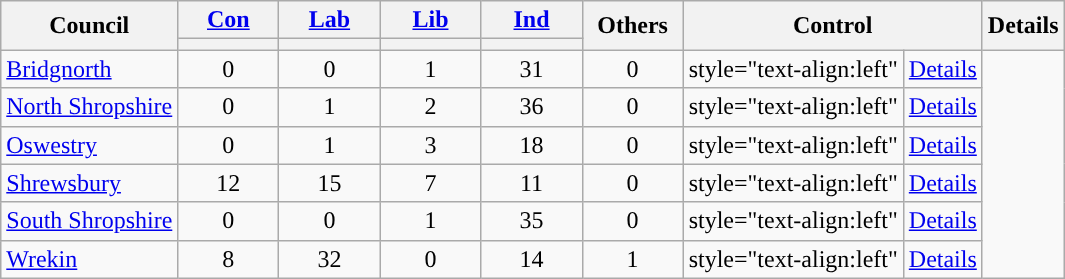<table class="wikitable" style="text-align:center;">
<tr>
<th rowspan=2>Council</th>
<th style="width:60px;"><a href='#'>Con</a></th>
<th style="width:60px;"><a href='#'>Lab</a></th>
<th style="width:60px;"><a href='#'>Lib</a></th>
<th style="width:60px;"><a href='#'>Ind</a></th>
<th style="width:60px;" rowspan=2>Others</th>
<th rowspan=2 colspan=2>Control</th>
<th rowspan=2>Details</th>
</tr>
<tr>
<th style="background:"></th>
<th style="background:"></th>
<th style="background:"></th>
<th style="background:"></th>
</tr>
<tr>
<td style="text-align:left"><a href='#'>Bridgnorth</a></td>
<td>0</td>
<td>0</td>
<td>1</td>
<td>31</td>
<td>0</td>
<td>style="text-align:left" </td>
<td style="text-align:left"><a href='#'>Details</a></td>
</tr>
<tr>
<td style="text-align:left"><a href='#'>North Shropshire</a></td>
<td>0</td>
<td>1</td>
<td>2</td>
<td>36</td>
<td>0</td>
<td>style="text-align:left" </td>
<td style="text-align:left"><a href='#'>Details</a></td>
</tr>
<tr>
<td style="text-align:left"><a href='#'>Oswestry</a></td>
<td>0</td>
<td>1</td>
<td>3</td>
<td>18</td>
<td>0</td>
<td>style="text-align:left" </td>
<td style="text-align:left"><a href='#'>Details</a></td>
</tr>
<tr>
<td style="text-align:left"><a href='#'>Shrewsbury</a></td>
<td>12</td>
<td>15</td>
<td>7</td>
<td>11</td>
<td>0</td>
<td>style="text-align:left" </td>
<td style="text-align:left"><a href='#'>Details</a></td>
</tr>
<tr>
<td style="text-align:left"><a href='#'>South Shropshire</a></td>
<td>0</td>
<td>0</td>
<td>1</td>
<td>35</td>
<td>0</td>
<td>style="text-align:left" </td>
<td style="text-align:left"><a href='#'>Details</a></td>
</tr>
<tr>
<td style="text-align:left"><a href='#'>Wrekin</a></td>
<td>8</td>
<td>32</td>
<td>0</td>
<td>14</td>
<td>1</td>
<td>style="text-align:left" </td>
<td style="text-align:left"><a href='#'>Details</a></td>
</tr>
</table>
